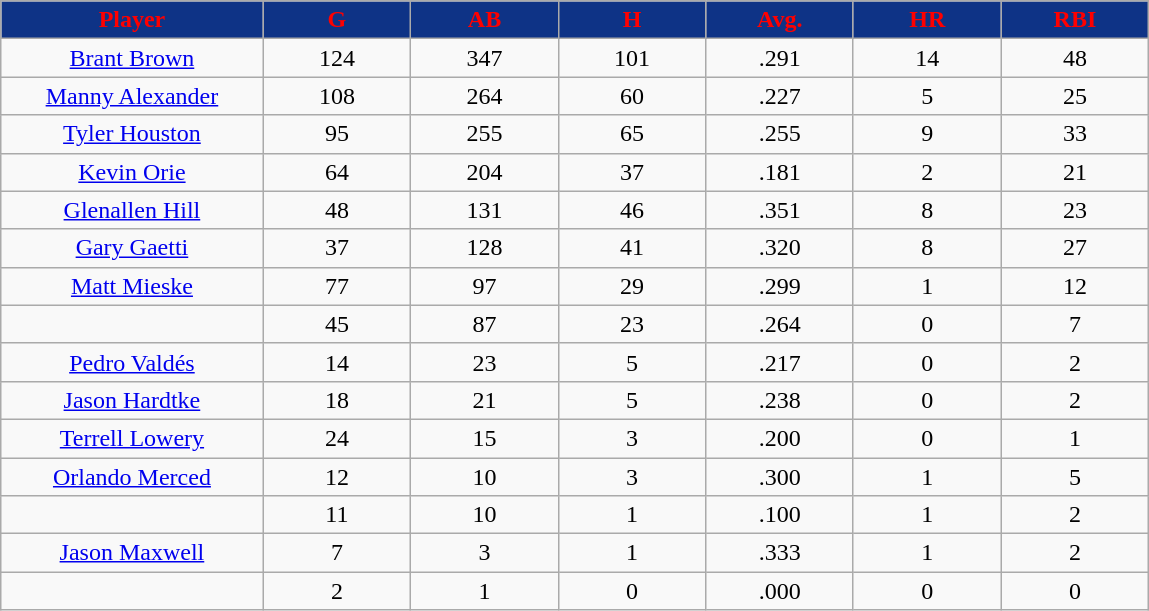<table class="wikitable sortable">
<tr>
<th style="background:#0e3386;color:red;" width="16%">Player</th>
<th style="background:#0e3386;color:red;" width="9%">G</th>
<th style="background:#0e3386;color:red;" width="9%">AB</th>
<th style="background:#0e3386;color:red;" width="9%">H</th>
<th style="background:#0e3386;color:red;" width="9%">Avg.</th>
<th style="background:#0e3386;color:red;" width="9%">HR</th>
<th style="background:#0e3386;color:red;" width="9%">RBI</th>
</tr>
<tr align="center">
<td><a href='#'>Brant Brown</a></td>
<td>124</td>
<td>347</td>
<td>101</td>
<td>.291</td>
<td>14</td>
<td>48</td>
</tr>
<tr align=center>
<td><a href='#'>Manny Alexander</a></td>
<td>108</td>
<td>264</td>
<td>60</td>
<td>.227</td>
<td>5</td>
<td>25</td>
</tr>
<tr align=center>
<td><a href='#'>Tyler Houston</a></td>
<td>95</td>
<td>255</td>
<td>65</td>
<td>.255</td>
<td>9</td>
<td>33</td>
</tr>
<tr align=center>
<td><a href='#'>Kevin Orie</a></td>
<td>64</td>
<td>204</td>
<td>37</td>
<td>.181</td>
<td>2</td>
<td>21</td>
</tr>
<tr align=center>
<td><a href='#'>Glenallen Hill</a></td>
<td>48</td>
<td>131</td>
<td>46</td>
<td>.351</td>
<td>8</td>
<td>23</td>
</tr>
<tr align=center>
<td><a href='#'>Gary Gaetti</a></td>
<td>37</td>
<td>128</td>
<td>41</td>
<td>.320</td>
<td>8</td>
<td>27</td>
</tr>
<tr align=center>
<td><a href='#'>Matt Mieske</a></td>
<td>77</td>
<td>97</td>
<td>29</td>
<td>.299</td>
<td>1</td>
<td>12</td>
</tr>
<tr align=center>
<td></td>
<td>45</td>
<td>87</td>
<td>23</td>
<td>.264</td>
<td>0</td>
<td>7</td>
</tr>
<tr align="center">
<td><a href='#'>Pedro Valdés</a></td>
<td>14</td>
<td>23</td>
<td>5</td>
<td>.217</td>
<td>0</td>
<td>2</td>
</tr>
<tr align=center>
<td><a href='#'>Jason Hardtke</a></td>
<td>18</td>
<td>21</td>
<td>5</td>
<td>.238</td>
<td>0</td>
<td>2</td>
</tr>
<tr align=center>
<td><a href='#'>Terrell Lowery</a></td>
<td>24</td>
<td>15</td>
<td>3</td>
<td>.200</td>
<td>0</td>
<td>1</td>
</tr>
<tr align=center>
<td><a href='#'>Orlando Merced</a></td>
<td>12</td>
<td>10</td>
<td>3</td>
<td>.300</td>
<td>1</td>
<td>5</td>
</tr>
<tr align=center>
<td></td>
<td>11</td>
<td>10</td>
<td>1</td>
<td>.100</td>
<td>1</td>
<td>2</td>
</tr>
<tr align="center">
<td><a href='#'>Jason Maxwell</a></td>
<td>7</td>
<td>3</td>
<td>1</td>
<td>.333</td>
<td>1</td>
<td>2</td>
</tr>
<tr align=center>
<td></td>
<td>2</td>
<td>1</td>
<td>0</td>
<td>.000</td>
<td>0</td>
<td>0</td>
</tr>
</table>
